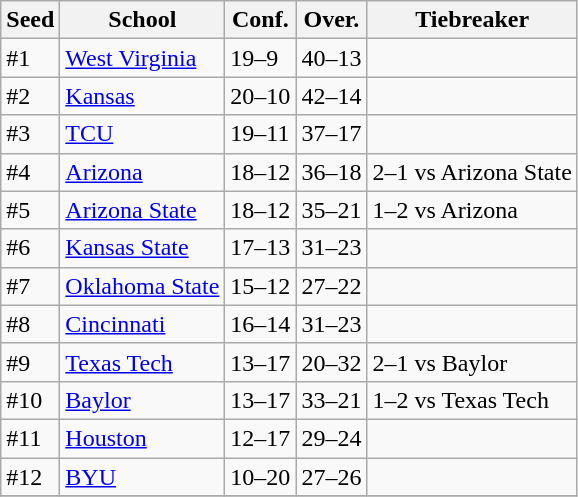<table class="wikitable">
<tr>
<th>Seed</th>
<th>School</th>
<th>Conf.</th>
<th>Over.</th>
<th>Tiebreaker</th>
</tr>
<tr>
<td>#1</td>
<td><a href='#'>West Virginia</a></td>
<td>19–9</td>
<td>40–13</td>
<td></td>
</tr>
<tr>
<td>#2</td>
<td><a href='#'>Kansas</a></td>
<td>20–10</td>
<td>42–14</td>
<td></td>
</tr>
<tr>
<td>#3</td>
<td><a href='#'>TCU</a></td>
<td>19–11</td>
<td>37–17</td>
<td></td>
</tr>
<tr>
<td>#4</td>
<td><a href='#'>Arizona</a></td>
<td>18–12</td>
<td>36–18</td>
<td>2–1 vs Arizona State</td>
</tr>
<tr>
<td>#5</td>
<td><a href='#'>Arizona State</a></td>
<td>18–12</td>
<td>35–21</td>
<td>1–2 vs Arizona</td>
</tr>
<tr>
<td>#6</td>
<td><a href='#'>Kansas State</a></td>
<td>17–13</td>
<td>31–23</td>
<td></td>
</tr>
<tr>
<td>#7</td>
<td><a href='#'>Oklahoma State</a></td>
<td>15–12</td>
<td>27–22</td>
<td></td>
</tr>
<tr>
<td>#8</td>
<td><a href='#'>Cincinnati</a></td>
<td>16–14</td>
<td>31–23</td>
<td></td>
</tr>
<tr>
<td>#9</td>
<td><a href='#'>Texas Tech</a></td>
<td>13–17</td>
<td>20–32</td>
<td>2–1 vs Baylor</td>
</tr>
<tr>
<td>#10</td>
<td><a href='#'>Baylor</a></td>
<td>13–17</td>
<td>33–21</td>
<td>1–2 vs Texas Tech</td>
</tr>
<tr>
<td>#11</td>
<td><a href='#'>Houston</a></td>
<td>12–17</td>
<td>29–24</td>
<td></td>
</tr>
<tr>
<td>#12</td>
<td><a href='#'>BYU</a></td>
<td>10–20</td>
<td>27–26</td>
<td></td>
</tr>
<tr>
</tr>
</table>
